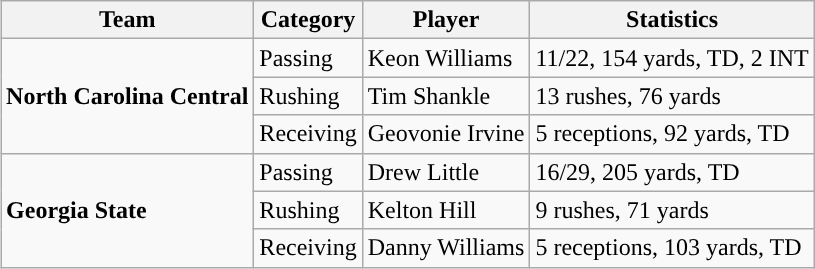<table class="wikitable" style="float: right;">
<tr>
<th>Team</th>
<th>Category</th>
<th>Player</th>
<th>Statistics</th>
</tr>
<tr>
<td rowspan=3><strong>North Carolina Central</strong></td>
<td>Passing</td>
<td>Keon Williams</td>
<td>11/22, 154 yards, TD, 2 INT</td>
</tr>
<tr>
<td>Rushing</td>
<td>Tim Shankle</td>
<td>13 rushes, 76 yards</td>
</tr>
<tr>
<td>Receiving</td>
<td>Geovonie Irvine</td>
<td>5 receptions, 92 yards, TD</td>
</tr>
<tr>
<td rowspan=3><strong>Georgia State</strong></td>
<td>Passing</td>
<td>Drew Little</td>
<td>16/29, 205 yards, TD</td>
</tr>
<tr>
<td>Rushing</td>
<td>Kelton Hill</td>
<td>9 rushes, 71 yards</td>
</tr>
<tr>
<td>Receiving</td>
<td>Danny Williams</td>
<td>5 receptions, 103 yards, TD</td>
</tr>
</table>
